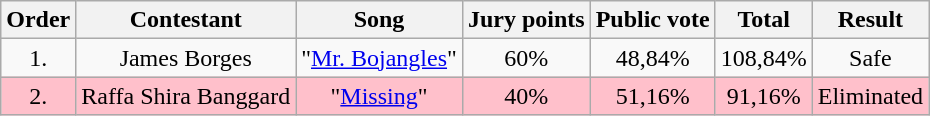<table class="wikitable sortable" style="text-align: center; width: auto;">
<tr class="hintergrundfarbe5">
<th>Order</th>
<th>Contestant</th>
<th>Song</th>
<th>Jury points</th>
<th>Public vote</th>
<th>Total</th>
<th>Result</th>
</tr>
<tr>
<td>1.</td>
<td>James Borges</td>
<td>"<a href='#'>Mr. Bojangles</a>"</td>
<td>60%</td>
<td>48,84%</td>
<td>108,84%</td>
<td>Safe</td>
</tr>
<tr bgcolor=pink>
<td>2.</td>
<td>Raffa Shira Banggard</td>
<td>"<a href='#'>Missing</a>"</td>
<td>40%</td>
<td>51,16%</td>
<td>91,16%</td>
<td>Eliminated</td>
</tr>
</table>
